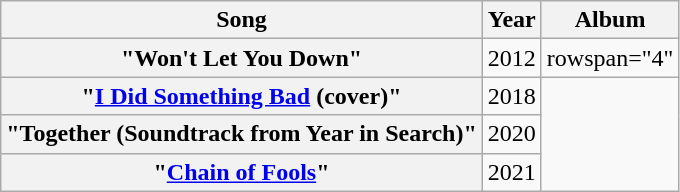<table class="wikitable plainrowheaders" style="text-align:center;" border="1">
<tr>
<th>Song</th>
<th>Year</th>
<th>Album</th>
</tr>
<tr>
<th scope="row">"Won't Let You Down"<br></th>
<td>2012</td>
<td>rowspan="4" </td>
</tr>
<tr>
<th scope="row">"<a href='#'>I Did Something Bad</a> (cover)"<br></th>
<td>2018</td>
</tr>
<tr>
<th scope="row">"Together (Soundtrack from Year in Search)"<br></th>
<td>2020</td>
</tr>
<tr>
<th scope="row">"<a href='#'>Chain of Fools</a>"<br></th>
<td>2021</td>
</tr>
</table>
